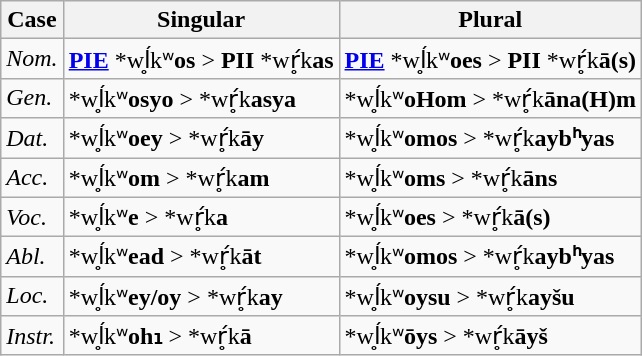<table class="wikitable sortable">
<tr>
<th>Case</th>
<th>Singular</th>
<th>Plural</th>
</tr>
<tr>
<td><em>Nom.</em></td>
<td><a href='#'><strong>PIE</strong></a> *wĺ̥kʷ<strong>os</strong> > <strong>PII</strong> *wŕ̥k<strong>as</strong></td>
<td><strong><a href='#'>PIE</a></strong> *wĺ̥kʷ<strong>oes</strong> > <strong>PII</strong> *wŕ̥k<strong>ā(s)</strong></td>
</tr>
<tr>
<td><em>Gen.</em></td>
<td>*wĺ̥kʷ<strong>osyo</strong> > *wŕ̥k<strong>asya</strong></td>
<td>*wĺ̥kʷ<strong>oHom</strong> > *wŕ̥k<strong>āna(H)m</strong></td>
</tr>
<tr>
<td><em>Dat.</em></td>
<td>*wĺ̥kʷ<strong>oey</strong> > *wŕ̥k<strong>āy</strong></td>
<td>*wĺ̥kʷ<strong>omos</strong> > *wŕ̥k<strong>aybʰyas</strong></td>
</tr>
<tr>
<td><em>Acc.</em></td>
<td>*wĺ̥kʷ<strong>om</strong> > *wŕ̥k<strong>am</strong></td>
<td>*wĺ̥kʷ<strong>oms</strong> > *wŕ̥k<strong>āns</strong></td>
</tr>
<tr>
<td><em>Voc.</em></td>
<td>*wĺ̥kʷ<strong>e</strong> > *wŕ̥k<strong>a</strong></td>
<td>*wĺ̥kʷ<strong>oes</strong> > *wŕ̥k<strong>ā(s)</strong></td>
</tr>
<tr>
<td><em>Abl.</em></td>
<td>*wĺ̥kʷ<strong>ead</strong> > *wŕ̥k<strong>āt</strong></td>
<td>*wĺ̥kʷ<strong>omos</strong> > *wŕ̥k<strong>aybʰyas</strong></td>
</tr>
<tr>
<td><em>Loc.</em></td>
<td>*wĺ̥kʷ<strong>ey/oy</strong> > *wŕ̥k<strong>ay</strong></td>
<td>*wĺ̥kʷ<strong>oysu</strong> > *wŕ̥k<strong>ayšu</strong></td>
</tr>
<tr>
<td><em>Instr.</em></td>
<td>*wĺ̥kʷ<strong>oh₁</strong> > *wŕ̥k<strong>ā</strong></td>
<td>*wĺ̥kʷ<strong>ōys</strong> > *wŕ̥k<strong>āyš</strong></td>
</tr>
</table>
